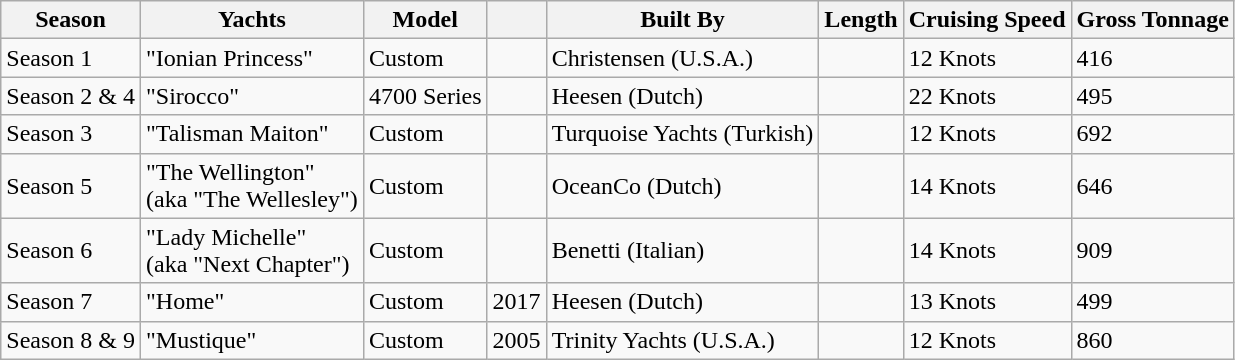<table class="wikitable">
<tr>
<th>Season</th>
<th>Yachts</th>
<th>Model</th>
<th></th>
<th>Built By</th>
<th>Length</th>
<th>Cruising Speed</th>
<th>Gross Tonnage</th>
</tr>
<tr>
<td>Season 1</td>
<td>"Ionian Princess"</td>
<td>Custom</td>
<td></td>
<td>Christensen (U.S.A.)</td>
<td> </td>
<td>12 Knots</td>
<td>416</td>
</tr>
<tr>
<td>Season 2 & 4</td>
<td>"Sirocco"</td>
<td>4700 Series</td>
<td></td>
<td>Heesen (Dutch)</td>
<td> </td>
<td>22 Knots</td>
<td>495</td>
</tr>
<tr>
<td>Season 3</td>
<td>"Talisman Maiton"</td>
<td>Custom</td>
<td></td>
<td>Turquoise Yachts (Turkish)</td>
<td> </td>
<td>12 Knots</td>
<td>692</td>
</tr>
<tr>
<td>Season 5</td>
<td>"The Wellington"<br>(aka "The Wellesley")</td>
<td>Custom</td>
<td></td>
<td>OceanCo (Dutch)</td>
<td> </td>
<td>14 Knots</td>
<td>646</td>
</tr>
<tr>
<td>Season 6</td>
<td>"Lady Michelle"<br>(aka "Next Chapter")</td>
<td>Custom</td>
<td></td>
<td>Benetti (Italian)</td>
<td> </td>
<td>14 Knots</td>
<td>909</td>
</tr>
<tr>
<td>Season 7</td>
<td>"Home"</td>
<td>Custom</td>
<td>2017</td>
<td>Heesen (Dutch)</td>
<td> </td>
<td>13 Knots</td>
<td>499</td>
</tr>
<tr>
<td>Season 8 & 9</td>
<td>"Mustique"</td>
<td>Custom</td>
<td>2005</td>
<td>Trinity Yachts (U.S.A.)</td>
<td></td>
<td>12 Knots</td>
<td>860</td>
</tr>
</table>
